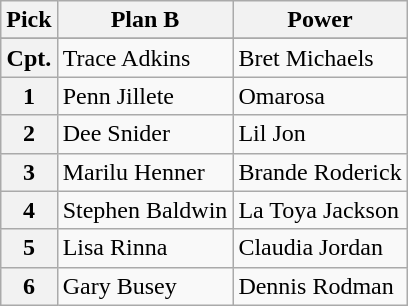<table class="wikitable">
<tr>
<th colspan=1>Pick</th>
<th colspan=1>Plan B</th>
<th colspan=1>Power</th>
</tr>
<tr>
</tr>
<tr>
<th rowspan=1>Cpt.</th>
<td rowspan=1>Trace Adkins</td>
<td rowspan=1>Bret Michaels</td>
</tr>
<tr>
<th rowspan="1">1</th>
<td rowspan=1>Penn Jillete</td>
<td rowspan=1>Omarosa</td>
</tr>
<tr>
<th rowspan="1">2</th>
<td rowspan=1>Dee Snider</td>
<td rowspan=1>Lil Jon</td>
</tr>
<tr>
<th rowspan="1">3</th>
<td rowspan=1>Marilu Henner</td>
<td rowspan=1>Brande Roderick</td>
</tr>
<tr>
<th rowspan="1">4</th>
<td rowspan=1>Stephen Baldwin</td>
<td rowspan=1>La Toya Jackson</td>
</tr>
<tr>
<th rowspan="1">5</th>
<td rowspan=1>Lisa Rinna</td>
<td rowspan=1>Claudia Jordan</td>
</tr>
<tr>
<th rowspan="1">6</th>
<td rowspan=1>Gary Busey</td>
<td rowspan=1>Dennis Rodman</td>
</tr>
</table>
